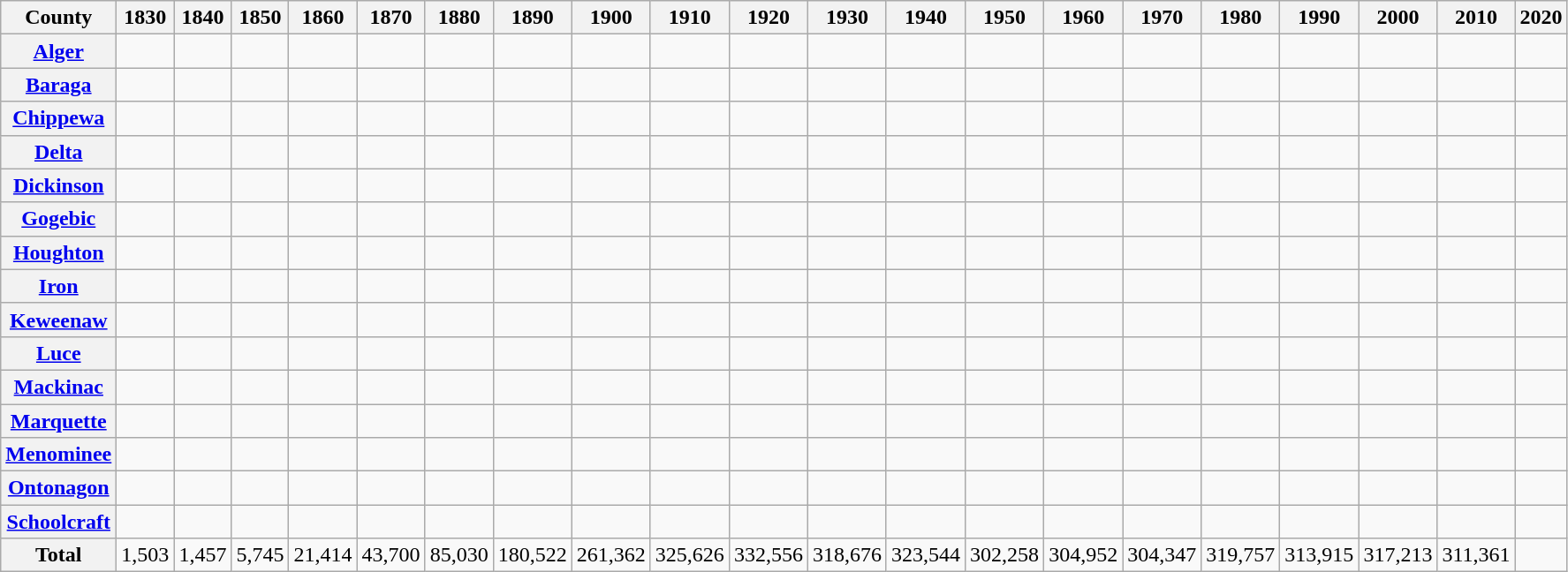<table class="wikitable plainrowheaders sortable" style="text-align: right; white-space: nowrap;">
<tr>
<th scope="col">County</th>
<th scope="col">1830</th>
<th scope="col">1840</th>
<th scope="col">1850</th>
<th scope="col">1860</th>
<th scope="col">1870</th>
<th scope="col">1880</th>
<th scope="col">1890</th>
<th scope="col">1900</th>
<th scope="col">1910</th>
<th scope="col">1920</th>
<th scope="col">1930</th>
<th scope="col">1940</th>
<th scope="col">1950</th>
<th scope="col">1960</th>
<th scope="col">1970</th>
<th scope="col">1980</th>
<th scope="col">1990</th>
<th scope="col">2000</th>
<th scope="col">2010</th>
<th>2020</th>
</tr>
<tr>
<th scope="row"><a href='#'>Alger</a></th>
<td></td>
<td></td>
<td></td>
<td></td>
<td></td>
<td></td>
<td></td>
<td></td>
<td></td>
<td></td>
<td></td>
<td></td>
<td></td>
<td></td>
<td></td>
<td></td>
<td></td>
<td></td>
<td></td>
<td></td>
</tr>
<tr>
<th scope="row"><a href='#'>Baraga</a></th>
<td></td>
<td></td>
<td></td>
<td></td>
<td></td>
<td></td>
<td></td>
<td></td>
<td></td>
<td></td>
<td></td>
<td></td>
<td></td>
<td></td>
<td></td>
<td></td>
<td></td>
<td></td>
<td></td>
<td></td>
</tr>
<tr>
<th scope="row"><a href='#'>Chippewa</a></th>
<td></td>
<td></td>
<td></td>
<td></td>
<td></td>
<td></td>
<td></td>
<td></td>
<td></td>
<td></td>
<td></td>
<td></td>
<td></td>
<td></td>
<td></td>
<td></td>
<td></td>
<td></td>
<td></td>
<td></td>
</tr>
<tr>
<th scope="row"><a href='#'>Delta</a></th>
<td></td>
<td></td>
<td></td>
<td></td>
<td></td>
<td></td>
<td></td>
<td></td>
<td></td>
<td></td>
<td></td>
<td></td>
<td></td>
<td></td>
<td></td>
<td></td>
<td></td>
<td></td>
<td></td>
<td></td>
</tr>
<tr>
<th scope="row"><a href='#'>Dickinson</a></th>
<td></td>
<td></td>
<td></td>
<td></td>
<td></td>
<td></td>
<td></td>
<td></td>
<td></td>
<td></td>
<td></td>
<td></td>
<td></td>
<td></td>
<td></td>
<td></td>
<td></td>
<td></td>
<td></td>
<td></td>
</tr>
<tr>
<th scope="row"><a href='#'>Gogebic</a></th>
<td></td>
<td></td>
<td></td>
<td></td>
<td></td>
<td></td>
<td></td>
<td></td>
<td></td>
<td></td>
<td></td>
<td></td>
<td></td>
<td></td>
<td></td>
<td></td>
<td></td>
<td></td>
<td></td>
<td></td>
</tr>
<tr>
<th scope="row"><a href='#'>Houghton</a></th>
<td></td>
<td></td>
<td></td>
<td></td>
<td></td>
<td></td>
<td></td>
<td></td>
<td></td>
<td></td>
<td></td>
<td></td>
<td></td>
<td></td>
<td></td>
<td></td>
<td></td>
<td></td>
<td></td>
<td></td>
</tr>
<tr>
<th scope="row"><a href='#'>Iron</a></th>
<td></td>
<td></td>
<td></td>
<td></td>
<td></td>
<td></td>
<td></td>
<td></td>
<td></td>
<td></td>
<td></td>
<td></td>
<td></td>
<td></td>
<td></td>
<td></td>
<td></td>
<td></td>
<td></td>
<td></td>
</tr>
<tr>
<th scope="row"><a href='#'>Keweenaw</a></th>
<td></td>
<td></td>
<td></td>
<td></td>
<td></td>
<td></td>
<td></td>
<td></td>
<td></td>
<td></td>
<td></td>
<td></td>
<td></td>
<td></td>
<td></td>
<td></td>
<td></td>
<td></td>
<td></td>
<td></td>
</tr>
<tr>
<th scope="row"><a href='#'>Luce</a></th>
<td></td>
<td></td>
<td></td>
<td></td>
<td></td>
<td></td>
<td></td>
<td></td>
<td></td>
<td></td>
<td></td>
<td></td>
<td></td>
<td></td>
<td></td>
<td></td>
<td></td>
<td></td>
<td></td>
<td></td>
</tr>
<tr>
<th scope="row"><a href='#'>Mackinac</a></th>
<td></td>
<td></td>
<td></td>
<td></td>
<td></td>
<td></td>
<td></td>
<td></td>
<td></td>
<td></td>
<td></td>
<td></td>
<td></td>
<td></td>
<td></td>
<td></td>
<td></td>
<td></td>
<td></td>
<td></td>
</tr>
<tr>
<th scope="row"><a href='#'>Marquette</a></th>
<td></td>
<td></td>
<td></td>
<td></td>
<td></td>
<td></td>
<td></td>
<td></td>
<td></td>
<td></td>
<td></td>
<td></td>
<td></td>
<td></td>
<td></td>
<td></td>
<td></td>
<td></td>
<td></td>
<td></td>
</tr>
<tr>
<th scope="row"><a href='#'>Menominee</a></th>
<td></td>
<td></td>
<td></td>
<td></td>
<td></td>
<td></td>
<td></td>
<td></td>
<td></td>
<td></td>
<td></td>
<td></td>
<td></td>
<td></td>
<td></td>
<td></td>
<td></td>
<td></td>
<td></td>
<td></td>
</tr>
<tr>
<th scope="row"><a href='#'>Ontonagon</a></th>
<td></td>
<td></td>
<td></td>
<td></td>
<td></td>
<td></td>
<td></td>
<td></td>
<td></td>
<td></td>
<td></td>
<td></td>
<td></td>
<td></td>
<td></td>
<td></td>
<td></td>
<td></td>
<td></td>
<td></td>
</tr>
<tr>
<th scope="row"><a href='#'>Schoolcraft</a></th>
<td></td>
<td></td>
<td></td>
<td></td>
<td></td>
<td></td>
<td></td>
<td></td>
<td></td>
<td></td>
<td></td>
<td></td>
<td></td>
<td></td>
<td></td>
<td></td>
<td></td>
<td></td>
<td></td>
<td></td>
</tr>
<tr class="sortbottom">
<th scope="row">Total</th>
<td>1,503</td>
<td>1,457</td>
<td>5,745</td>
<td>21,414</td>
<td>43,700</td>
<td>85,030</td>
<td>180,522</td>
<td>261,362</td>
<td>325,626</td>
<td>332,556</td>
<td>318,676</td>
<td>323,544</td>
<td>302,258</td>
<td>304,952</td>
<td>304,347</td>
<td>319,757</td>
<td>313,915</td>
<td>317,213</td>
<td>311,361</td>
<td></td>
</tr>
</table>
